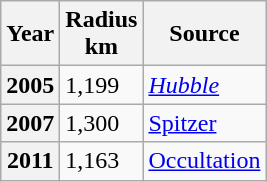<table class="wikitable plainrowheaders floatright">
<tr>
<th scope="col">Year</th>
<th>Radius<br>km</th>
<th>Source</th>
</tr>
<tr>
<th scope="row">2005</th>
<td>1,199</td>
<td><em><a href='#'>Hubble</a></em></td>
</tr>
<tr>
<th scope="row">2007</th>
<td>1,300</td>
<td><a href='#'>Spitzer</a></td>
</tr>
<tr>
<th scope="row">2011</th>
<td>1,163</td>
<td><a href='#'>Occultation</a></td>
</tr>
</table>
